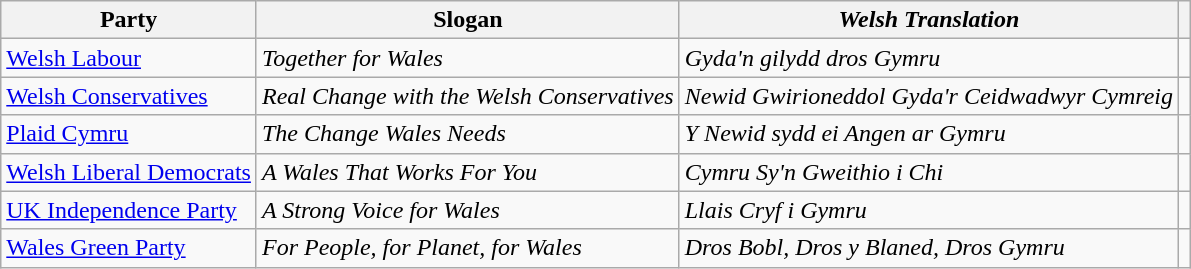<table class="wikitable">
<tr>
<th>Party</th>
<th>Slogan</th>
<th><em>Welsh Translation</em></th>
<th></th>
</tr>
<tr>
<td><a href='#'>Welsh Labour</a></td>
<td><em>Together for Wales</em></td>
<td><em>Gyda'n gilydd dros Gymru</em></td>
<td></td>
</tr>
<tr>
<td><a href='#'>Welsh Conservatives</a></td>
<td><em>Real Change with the Welsh Conservatives</em></td>
<td><em>Newid Gwirioneddol Gyda'r Ceidwadwyr Cymreig</em></td>
<td></td>
</tr>
<tr>
<td><a href='#'>Plaid Cymru</a></td>
<td><em>The Change Wales Needs</em></td>
<td><em>Y Newid sydd ei Angen ar Gymru</em></td>
<td></td>
</tr>
<tr>
<td><a href='#'>Welsh Liberal Democrats</a></td>
<td><em>A Wales That Works For You</em></td>
<td><em>Cymru Sy'n Gweithio i Chi</em></td>
<td></td>
</tr>
<tr>
<td><a href='#'>UK Independence Party</a></td>
<td><em>A Strong Voice for Wales</em></td>
<td><em>Llais Cryf i Gymru</em></td>
<td></td>
</tr>
<tr>
<td><a href='#'>Wales Green Party</a></td>
<td><em>For People, for Planet, for Wales</em></td>
<td><em>Dros Bobl, Dros y Blaned, Dros Gymru</em></td>
<td></td>
</tr>
</table>
